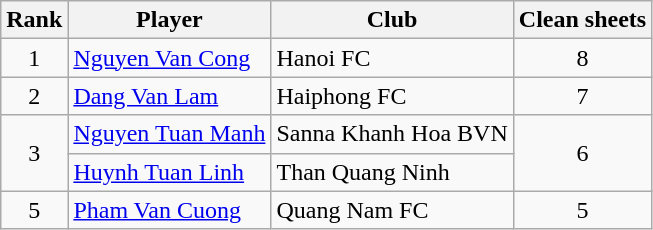<table class="wikitable" style="text-align:center">
<tr>
<th>Rank</th>
<th>Player</th>
<th>Club</th>
<th>Clean sheets</th>
</tr>
<tr>
<td>1</td>
<td align="left"> <a href='#'>Nguyen Van Cong</a></td>
<td align="left">Hanoi FC</td>
<td>8</td>
</tr>
<tr>
<td>2</td>
<td align="left"> <a href='#'>Dang Van Lam</a></td>
<td align="left">Haiphong FC</td>
<td>7</td>
</tr>
<tr>
<td rowspan="2">3</td>
<td align="left"> <a href='#'>Nguyen Tuan Manh</a></td>
<td align="left">Sanna Khanh Hoa BVN</td>
<td rowspan="2">6</td>
</tr>
<tr>
<td align="left"> <a href='#'>Huynh Tuan Linh</a></td>
<td align="left">Than Quang Ninh</td>
</tr>
<tr>
<td>5</td>
<td align="left"> <a href='#'>Pham Van Cuong</a></td>
<td align="left">Quang Nam FC</td>
<td>5</td>
</tr>
</table>
